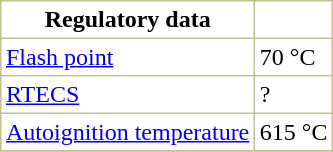<table border="1" cellspacing="0" cellpadding="3" style="margin: 0 0 0 0.5em; background: #FFFFFF; border-collapse: collapse; border-color: #C0C090;">
<tr>
<th>Regulatory data</th>
</tr>
<tr>
<td><a href='#'>Flash point</a></td>
<td>70 °C</td>
</tr>
<tr>
<td><a href='#'>RTECS</a></td>
<td>?</td>
</tr>
<tr>
<td><a href='#'>Autoignition temperature</a></td>
<td>615 °C</td>
</tr>
<tr>
</tr>
</table>
